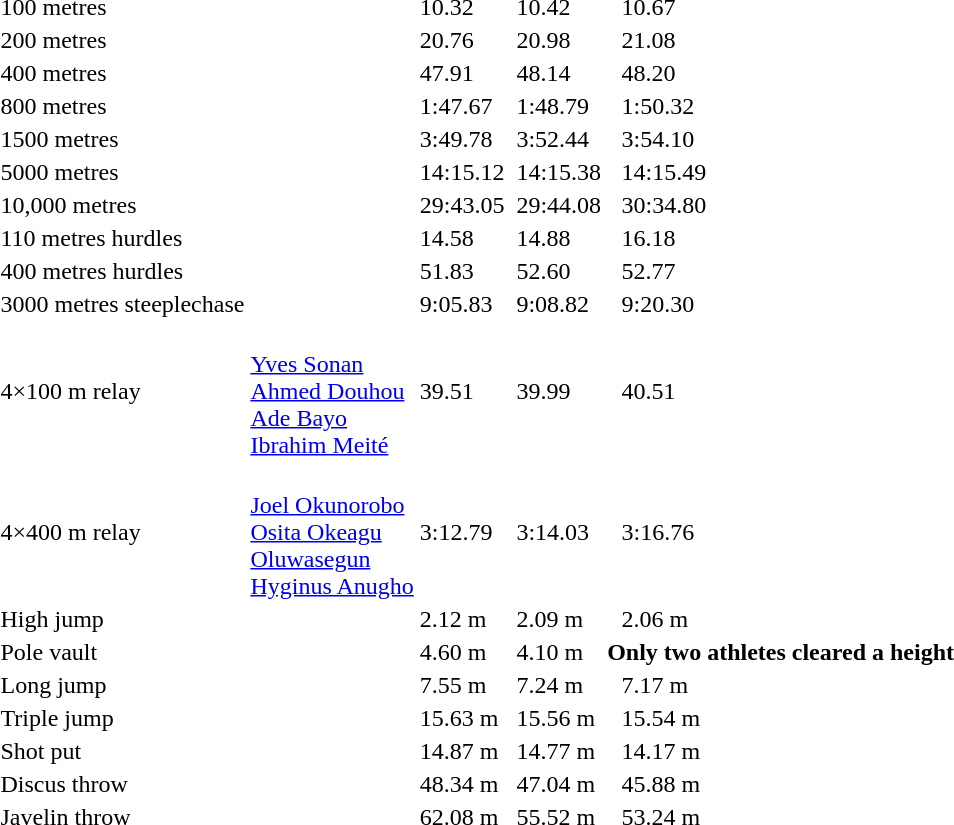<table>
<tr>
<td>100 metres</td>
<td></td>
<td>10.32</td>
<td></td>
<td>10.42</td>
<td></td>
<td>10.67</td>
</tr>
<tr>
<td>200 metres</td>
<td></td>
<td>20.76</td>
<td></td>
<td>20.98</td>
<td></td>
<td>21.08</td>
</tr>
<tr>
<td>400 metres</td>
<td></td>
<td>47.91</td>
<td></td>
<td>48.14</td>
<td></td>
<td>48.20</td>
</tr>
<tr>
<td>800 metres</td>
<td></td>
<td>1:47.67</td>
<td></td>
<td>1:48.79</td>
<td></td>
<td>1:50.32</td>
</tr>
<tr>
<td>1500 metres</td>
<td></td>
<td>3:49.78</td>
<td></td>
<td>3:52.44</td>
<td></td>
<td>3:54.10</td>
</tr>
<tr>
<td>5000 metres</td>
<td></td>
<td>14:15.12</td>
<td></td>
<td>14:15.38</td>
<td></td>
<td>14:15.49</td>
</tr>
<tr>
<td>10,000 metres</td>
<td></td>
<td>29:43.05</td>
<td></td>
<td>29:44.08</td>
<td></td>
<td>30:34.80</td>
</tr>
<tr>
<td>110 metres hurdles</td>
<td></td>
<td>14.58</td>
<td></td>
<td>14.88</td>
<td></td>
<td>16.18</td>
</tr>
<tr>
<td>400 metres hurdles</td>
<td></td>
<td>51.83</td>
<td></td>
<td>52.60</td>
<td></td>
<td>52.77</td>
</tr>
<tr>
<td>3000 metres steeplechase</td>
<td></td>
<td>9:05.83</td>
<td></td>
<td>9:08.82</td>
<td></td>
<td>9:20.30</td>
</tr>
<tr>
<td>4×100 m relay</td>
<td><br><a href='#'>Yves Sonan</a><br><a href='#'>Ahmed Douhou</a><br><a href='#'>Ade Bayo</a><br><a href='#'>Ibrahim Meité</a></td>
<td>39.51</td>
<td></td>
<td>39.99</td>
<td></td>
<td>40.51</td>
</tr>
<tr>
<td>4×400 m relay</td>
<td><br><a href='#'>Joel Okunorobo</a><br><a href='#'>Osita Okeagu</a><br><a href='#'>Oluwasegun</a><br><a href='#'>Hyginus Anugho</a></td>
<td>3:12.79</td>
<td></td>
<td>3:14.03</td>
<td></td>
<td>3:16.76</td>
</tr>
<tr>
<td>High jump</td>
<td></td>
<td>2.12 m</td>
<td></td>
<td>2.09 m</td>
<td></td>
<td>2.06 m</td>
</tr>
<tr>
<td>Pole vault</td>
<td></td>
<td>4.60 m</td>
<td></td>
<td>4.10 m</td>
<th colspan=2>Only two athletes cleared a height</th>
</tr>
<tr>
<td>Long jump</td>
<td></td>
<td>7.55 m</td>
<td></td>
<td>7.24 m</td>
<td></td>
<td>7.17 m</td>
</tr>
<tr>
<td>Triple jump</td>
<td></td>
<td>15.63 m</td>
<td></td>
<td>15.56 m</td>
<td></td>
<td>15.54 m</td>
</tr>
<tr>
<td>Shot put</td>
<td></td>
<td>14.87 m</td>
<td></td>
<td>14.77 m</td>
<td></td>
<td>14.17 m</td>
</tr>
<tr>
<td>Discus throw</td>
<td></td>
<td>48.34 m</td>
<td></td>
<td>47.04 m</td>
<td></td>
<td>45.88 m</td>
</tr>
<tr>
<td>Javelin throw</td>
<td></td>
<td>62.08 m</td>
<td></td>
<td>55.52 m</td>
<td></td>
<td>53.24 m</td>
</tr>
</table>
